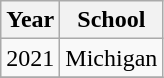<table class="wikitable">
<tr>
<th>Year</th>
<th>School</th>
</tr>
<tr>
<td>2021</td>
<td>Michigan</td>
</tr>
<tr>
</tr>
</table>
